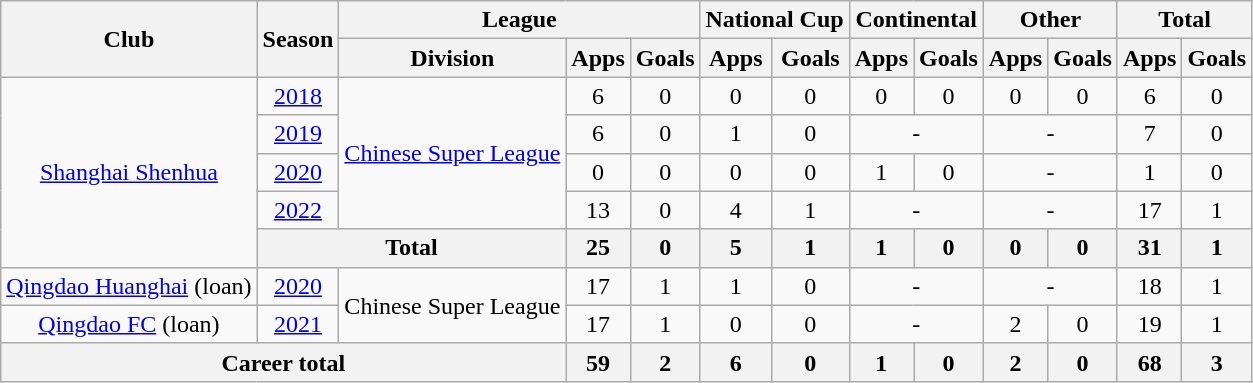<table class="wikitable" style="text-align: center">
<tr>
<th rowspan="2">Club</th>
<th rowspan="2">Season</th>
<th colspan="3">League</th>
<th colspan="2">National Cup</th>
<th colspan="2">Continental</th>
<th colspan="2">Other</th>
<th colspan="2">Total</th>
</tr>
<tr>
<th>Division</th>
<th>Apps</th>
<th>Goals</th>
<th>Apps</th>
<th>Goals</th>
<th>Apps</th>
<th>Goals</th>
<th>Apps</th>
<th>Goals</th>
<th>Apps</th>
<th>Goals</th>
</tr>
<tr>
<td rowspan="5"><a href='#'>Shanghai Shenhua</a></td>
<td><a href='#'>2018</a></td>
<td rowspan="4"><a href='#'>Chinese Super League</a></td>
<td>6</td>
<td>0</td>
<td>0</td>
<td>0</td>
<td>0</td>
<td>0</td>
<td>0</td>
<td>0</td>
<td>6</td>
<td>0</td>
</tr>
<tr>
<td><a href='#'>2019</a></td>
<td>6</td>
<td>0</td>
<td>1</td>
<td>0</td>
<td colspan="2">-</td>
<td colspan="2">-</td>
<td>7</td>
<td>0</td>
</tr>
<tr>
<td><a href='#'>2020</a></td>
<td>0</td>
<td>0</td>
<td>0</td>
<td>0</td>
<td>1</td>
<td>0</td>
<td colspan="2">-</td>
<td>1</td>
<td>0</td>
</tr>
<tr>
<td><a href='#'>2022</a></td>
<td>13</td>
<td>0</td>
<td>4</td>
<td>1</td>
<td colspan="2">-</td>
<td colspan="2">-</td>
<td>17</td>
<td>1</td>
</tr>
<tr>
<th colspan=2>Total</th>
<th>25</th>
<th>0</th>
<th>5</th>
<th>1</th>
<th>1</th>
<th>0</th>
<th>0</th>
<th>0</th>
<th>31</th>
<th>1</th>
</tr>
<tr>
<td><a href='#'>Qingdao Huanghai</a> (loan)</td>
<td><a href='#'>2020</a></td>
<td rowspan="2">Chinese Super League</td>
<td>17</td>
<td>1</td>
<td>1</td>
<td>0</td>
<td colspan="2">-</td>
<td colspan="2">-</td>
<td>18</td>
<td>1</td>
</tr>
<tr>
<td><a href='#'>Qingdao FC</a> (loan)</td>
<td><a href='#'>2021</a></td>
<td>17</td>
<td>1</td>
<td>0</td>
<td>0</td>
<td colspan="2">-</td>
<td>2</td>
<td>0</td>
<td>19</td>
<td>1</td>
</tr>
<tr>
<th colspan=3>Career total</th>
<th>59</th>
<th>2</th>
<th>6</th>
<th>0</th>
<th>1</th>
<th>0</th>
<th>2</th>
<th>0</th>
<th>68</th>
<th>3</th>
</tr>
</table>
